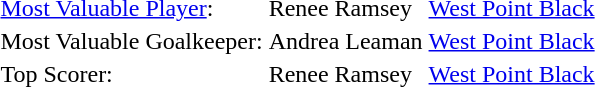<table>
<tr>
<td><a href='#'>Most Valuable Player</a>:</td>
<td>Renee Ramsey</td>
<td><a href='#'>West Point Black</a></td>
</tr>
<tr>
<td>Most Valuable Goalkeeper:</td>
<td>Andrea Leaman</td>
<td><a href='#'>West Point Black</a></td>
</tr>
<tr>
<td>Top Scorer:</td>
<td>Renee Ramsey</td>
<td><a href='#'>West Point Black</a></td>
</tr>
</table>
